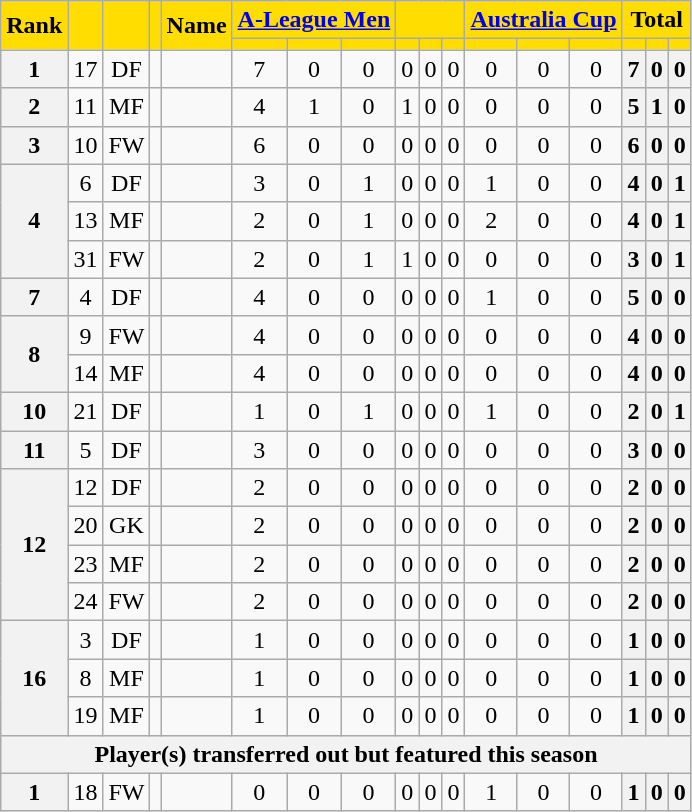<table class="wikitable sortable" style="text-align:center">
<tr>
<th style="background:#ffdd00; color:black; text-align:center;" rowspan="2">Rank</th>
<th style="background:#ffdd00; color:black; text-align:center;" rowspan="2"></th>
<th style="background:#ffdd00; color:black; text-align:center;" rowspan="2"></th>
<th style="background:#ffdd00; color:black; text-align:center;" rowspan="2"></th>
<th style="background:#ffdd00; color:black; text-align:center;" rowspan="2">Name</th>
<th style="background:#ffdd00; color:black; text-align:center;" colspan="3"><a href='#'>A-League Men</a></th>
<th style="background:#ffdd00; color:black; text-align:center;" colspan="3"></th>
<th style="background:#ffdd00; color:black; text-align:center;" colspan="3"><a href='#'>Australia Cup</a></th>
<th style="background:#ffdd00; color:black; text-align:center;" colspan="3">Total</th>
</tr>
<tr>
<th style="background:#ffdd00; color:black; text-align:center;"></th>
<th style="background:#ffdd00; color:black; text-align:center;"></th>
<th style="background:#ffdd00; color:black; text-align:center;"></th>
<th style="background:#ffdd00; color:black; text-align:center;"></th>
<th style="background:#ffdd00; color:black; text-align:center;"></th>
<th style="background:#ffdd00; color:black; text-align:center;"></th>
<th style="background:#ffdd00; color:black; text-align:center;" width:50px;"></th>
<th style="background:#ffdd00; color:black; text-align:center;"></th>
<th style="background:#ffdd00; color:black; text-align:center;" width:50px;"></th>
<th style="background:#ffdd00; color:black; text-align:center;"></th>
<th style="background:#ffdd00; color:black; text-align:center;"></th>
<th style="background:#ffdd00; color:black; text-align:center;"></th>
</tr>
<tr>
<th>1</th>
<td>17</td>
<td>DF</td>
<td></td>
<td align="left"><br></td>
<td>7</td>
<td>0</td>
<td>0<br></td>
<td>0</td>
<td>0</td>
<td>0<br></td>
<td>0</td>
<td>0</td>
<td>0<br></td>
<th>7</th>
<th>0</th>
<th>0</th>
</tr>
<tr>
<th>2</th>
<td>11</td>
<td>MF</td>
<td></td>
<td align="left"><br></td>
<td>4</td>
<td>1</td>
<td>0<br></td>
<td>1</td>
<td>0</td>
<td>0<br></td>
<td>0</td>
<td>0</td>
<td>0<br></td>
<th>5</th>
<th>1</th>
<th>0</th>
</tr>
<tr>
<th>3</th>
<td>10</td>
<td>FW</td>
<td></td>
<td align="left"><br></td>
<td>6</td>
<td>0</td>
<td>0<br></td>
<td>0</td>
<td>0</td>
<td>0<br></td>
<td>0</td>
<td>0</td>
<td>0<br></td>
<th>6</th>
<th>0</th>
<th>0</th>
</tr>
<tr>
<th rowspan="3">4</th>
<td>6</td>
<td>DF</td>
<td></td>
<td align="left"><br></td>
<td>3</td>
<td>0</td>
<td>1<br></td>
<td>0</td>
<td>0</td>
<td>0<br></td>
<td>1</td>
<td>0</td>
<td>0<br></td>
<th>4</th>
<th>0</th>
<th>1</th>
</tr>
<tr>
<td>13</td>
<td>MF</td>
<td></td>
<td align="left"><br></td>
<td>2</td>
<td>0</td>
<td>1<br></td>
<td>0</td>
<td>0</td>
<td>0<br></td>
<td>2</td>
<td>0</td>
<td>0<br></td>
<th>4</th>
<th>0</th>
<th>1</th>
</tr>
<tr>
<td>31</td>
<td>FW</td>
<td></td>
<td align="left"><br></td>
<td>2</td>
<td>0</td>
<td>1<br></td>
<td>1</td>
<td>0</td>
<td>0<br></td>
<td>0</td>
<td>0</td>
<td>0<br></td>
<th>3</th>
<th>0</th>
<th>1</th>
</tr>
<tr>
<th>7</th>
<td>4</td>
<td>DF</td>
<td></td>
<td align="left"><br></td>
<td>4</td>
<td>0</td>
<td>0<br></td>
<td>0</td>
<td>0</td>
<td>0<br></td>
<td>1</td>
<td>0</td>
<td>0<br></td>
<th>5</th>
<th>0</th>
<th>0</th>
</tr>
<tr>
<th rowspan="2">8</th>
<td>9</td>
<td>FW</td>
<td></td>
<td align="left"><br></td>
<td>4</td>
<td>0</td>
<td>0<br></td>
<td>0</td>
<td>0</td>
<td>0<br></td>
<td>0</td>
<td>0</td>
<td>0<br></td>
<th>4</th>
<th>0</th>
<th>0</th>
</tr>
<tr>
<td>14</td>
<td>MF</td>
<td></td>
<td align="left"><br></td>
<td>4</td>
<td>0</td>
<td>0<br></td>
<td>0</td>
<td>0</td>
<td>0<br></td>
<td>0</td>
<td>0</td>
<td>0<br></td>
<th>4</th>
<th>0</th>
<th>0</th>
</tr>
<tr>
<th>10</th>
<td>21</td>
<td>DF</td>
<td></td>
<td align="left"><br></td>
<td>1</td>
<td>0</td>
<td>1<br></td>
<td>0</td>
<td>0</td>
<td>0<br></td>
<td>1</td>
<td>0</td>
<td>0<br></td>
<th>2</th>
<th>0</th>
<th>1</th>
</tr>
<tr>
<th>11</th>
<td>5</td>
<td>DF</td>
<td></td>
<td align="left"><br></td>
<td>3</td>
<td>0</td>
<td>0<br></td>
<td>0</td>
<td>0</td>
<td>0<br></td>
<td>0</td>
<td>0</td>
<td>0<br></td>
<th>3</th>
<th>0</th>
<th>0</th>
</tr>
<tr>
<th rowspan="4">12</th>
<td>12</td>
<td>DF</td>
<td></td>
<td align="left"><br></td>
<td>2</td>
<td>0</td>
<td>0<br></td>
<td>0</td>
<td>0</td>
<td>0<br></td>
<td>0</td>
<td>0</td>
<td>0<br></td>
<th>2</th>
<th>0</th>
<th>0</th>
</tr>
<tr>
<td>20</td>
<td>GK</td>
<td></td>
<td align="left"><br></td>
<td>2</td>
<td>0</td>
<td>0<br></td>
<td>0</td>
<td>0</td>
<td>0<br></td>
<td>0</td>
<td>0</td>
<td>0<br></td>
<th>2</th>
<th>0</th>
<th>0</th>
</tr>
<tr>
<td>23</td>
<td>MF</td>
<td></td>
<td align="left"><br></td>
<td>2</td>
<td>0</td>
<td>0<br></td>
<td>0</td>
<td>0</td>
<td>0<br></td>
<td>0</td>
<td>0</td>
<td>0<br></td>
<th>2</th>
<th>0</th>
<th>0</th>
</tr>
<tr>
<td>24</td>
<td>FW</td>
<td></td>
<td align="left"><br></td>
<td>2</td>
<td>0</td>
<td>0<br></td>
<td>0</td>
<td>0</td>
<td>0<br></td>
<td>0</td>
<td>0</td>
<td>0<br></td>
<th>2</th>
<th>0</th>
<th>0</th>
</tr>
<tr>
<th rowspan="3">16</th>
<td>3</td>
<td>DF</td>
<td></td>
<td align="left"><br></td>
<td>1</td>
<td>0</td>
<td>0<br></td>
<td>0</td>
<td>0</td>
<td>0<br></td>
<td>0</td>
<td>0</td>
<td>0<br></td>
<th>1</th>
<th>0</th>
<th>0</th>
</tr>
<tr>
<td>8</td>
<td>MF</td>
<td></td>
<td align="left"><br></td>
<td>1</td>
<td>0</td>
<td>0<br></td>
<td>0</td>
<td>0</td>
<td>0<br></td>
<td>0</td>
<td>0</td>
<td>0<br></td>
<th>1</th>
<th>0</th>
<th>0</th>
</tr>
<tr>
<td>19</td>
<td>MF</td>
<td></td>
<td align="left"><br></td>
<td>1</td>
<td>0</td>
<td>0<br></td>
<td>0</td>
<td>0</td>
<td>0<br></td>
<td>0</td>
<td>0</td>
<td>0<br></td>
<th>1</th>
<th>0</th>
<th>0</th>
</tr>
<tr>
<th colspan="17">Player(s) transferred out but featured this season</th>
</tr>
<tr>
<th>1</th>
<td>18</td>
<td>FW</td>
<td></td>
<td align="left"><br></td>
<td>0</td>
<td>0</td>
<td>0<br></td>
<td>0</td>
<td>0</td>
<td>0<br></td>
<td>1</td>
<td>0</td>
<td>0<br></td>
<th>1</th>
<th>0</th>
<th>0</th>
</tr>
</table>
